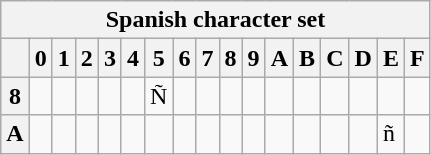<table class="wikitable">
<tr>
<th colspan="17">Spanish character set</th>
</tr>
<tr>
<th></th>
<th>0</th>
<th>1</th>
<th>2</th>
<th>3</th>
<th>4</th>
<th>5</th>
<th>6</th>
<th>7</th>
<th>8</th>
<th>9</th>
<th>A</th>
<th>B</th>
<th>C</th>
<th>D</th>
<th>E</th>
<th>F</th>
</tr>
<tr>
<th>8</th>
<td></td>
<td></td>
<td></td>
<td></td>
<td></td>
<td>Ñ</td>
<td></td>
<td></td>
<td></td>
<td></td>
<td></td>
<td></td>
<td></td>
<td></td>
<td></td>
<td></td>
</tr>
<tr>
<th>A</th>
<td></td>
<td></td>
<td></td>
<td></td>
<td></td>
<td></td>
<td></td>
<td></td>
<td></td>
<td></td>
<td></td>
<td></td>
<td></td>
<td></td>
<td>ñ</td>
<td></td>
</tr>
</table>
